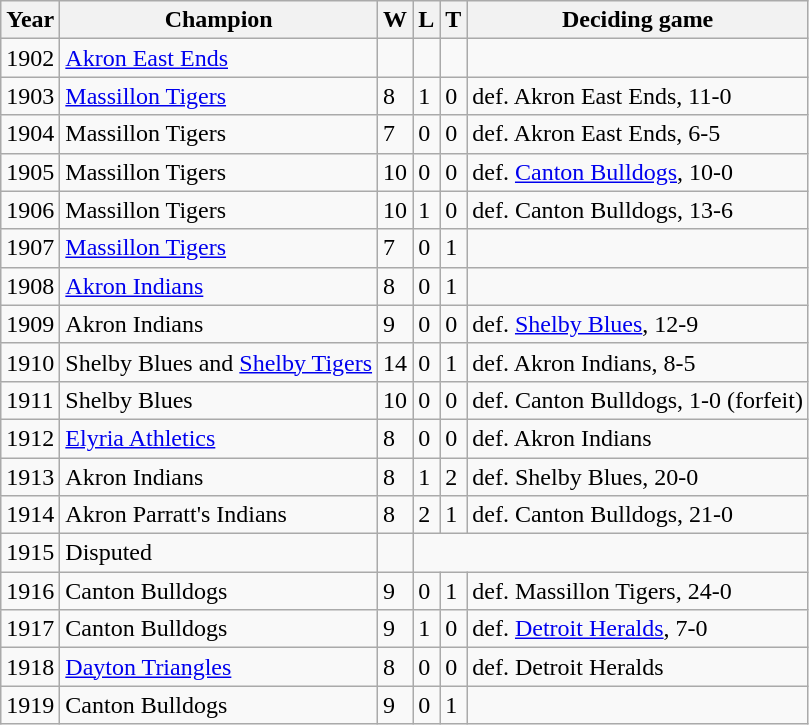<table class="wikitable">
<tr>
<th>Year</th>
<th>Champion</th>
<th>W</th>
<th>L</th>
<th>T</th>
<th>Deciding game</th>
</tr>
<tr>
<td>1902</td>
<td><a href='#'>Akron East Ends</a></td>
<td></td>
<td></td>
<td></td>
<td></td>
</tr>
<tr>
<td>1903</td>
<td><a href='#'>Massillon Tigers</a></td>
<td>8</td>
<td>1</td>
<td>0</td>
<td>def. Akron East Ends, 11-0</td>
</tr>
<tr>
<td>1904</td>
<td>Massillon Tigers</td>
<td>7</td>
<td>0</td>
<td>0</td>
<td>def. Akron East Ends, 6-5</td>
</tr>
<tr>
<td>1905</td>
<td>Massillon Tigers</td>
<td>10</td>
<td>0</td>
<td>0</td>
<td>def. <a href='#'>Canton Bulldogs</a>, 10-0</td>
</tr>
<tr>
<td>1906</td>
<td>Massillon Tigers</td>
<td>10</td>
<td>1</td>
<td>0</td>
<td>def. Canton Bulldogs, 13-6</td>
</tr>
<tr>
<td>1907</td>
<td><a href='#'>Massillon Tigers</a></td>
<td>7</td>
<td>0</td>
<td>1</td>
<td></td>
</tr>
<tr>
<td>1908</td>
<td><a href='#'>Akron Indians</a></td>
<td>8</td>
<td>0</td>
<td>1</td>
</tr>
<tr>
<td>1909</td>
<td>Akron Indians</td>
<td>9</td>
<td>0</td>
<td>0</td>
<td>def. <a href='#'>Shelby Blues</a>, 12-9</td>
</tr>
<tr>
<td>1910</td>
<td>Shelby Blues and <a href='#'>Shelby Tigers</a></td>
<td>14</td>
<td>0</td>
<td>1</td>
<td>def. Akron Indians, 8-5</td>
</tr>
<tr>
<td>1911</td>
<td>Shelby Blues</td>
<td>10</td>
<td>0</td>
<td>0</td>
<td>def. Canton Bulldogs, 1-0 (forfeit)</td>
</tr>
<tr>
<td>1912</td>
<td><a href='#'>Elyria Athletics</a></td>
<td>8</td>
<td>0</td>
<td>0</td>
<td>def. Akron Indians</td>
</tr>
<tr>
<td>1913</td>
<td>Akron Indians</td>
<td>8</td>
<td>1</td>
<td>2</td>
<td>def. Shelby Blues, 20-0</td>
</tr>
<tr>
<td>1914</td>
<td>Akron Parratt's Indians</td>
<td>8</td>
<td>2</td>
<td>1</td>
<td>def. Canton Bulldogs, 21-0</td>
</tr>
<tr>
<td>1915</td>
<td>Disputed</td>
<td></td>
</tr>
<tr>
<td>1916</td>
<td>Canton Bulldogs</td>
<td>9</td>
<td>0</td>
<td>1</td>
<td>def. Massillon Tigers, 24-0</td>
</tr>
<tr>
<td>1917</td>
<td>Canton Bulldogs</td>
<td>9</td>
<td>1</td>
<td>0</td>
<td>def. <a href='#'>Detroit Heralds</a>, 7-0</td>
</tr>
<tr>
<td>1918</td>
<td><a href='#'>Dayton Triangles</a></td>
<td>8</td>
<td>0</td>
<td>0</td>
<td>def. Detroit Heralds</td>
</tr>
<tr>
<td>1919</td>
<td>Canton Bulldogs</td>
<td>9</td>
<td>0</td>
<td>1</td>
<td></td>
</tr>
</table>
